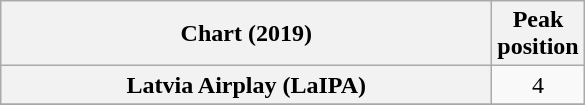<table class="wikitable plainrowheaders sortable" style="text-align:center">
<tr>
<th scope="col" style="width:20em;">Chart (2019)</th>
<th scope="col">Peak<br>position</th>
</tr>
<tr>
<th scope="row">Latvia Airplay (LaIPA)</th>
<td>4</td>
</tr>
<tr>
</tr>
</table>
